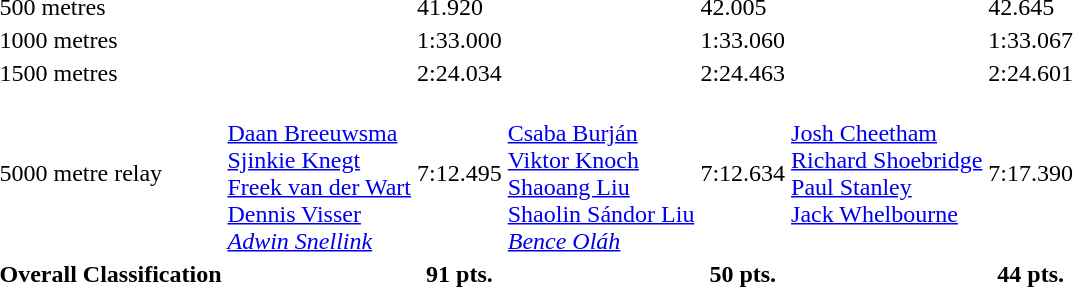<table>
<tr>
<td>500 metres</td>
<td></td>
<td>41.920</td>
<td></td>
<td>42.005</td>
<td></td>
<td>42.645</td>
</tr>
<tr>
<td>1000 metres</td>
<td></td>
<td>1:33.000</td>
<td></td>
<td>1:33.060</td>
<td></td>
<td>1:33.067</td>
</tr>
<tr>
<td>1500 metres</td>
<td></td>
<td>2:24.034</td>
<td></td>
<td>2:24.463</td>
<td></td>
<td>2:24.601</td>
</tr>
<tr>
<td>5000 metre relay</td>
<td><br><a href='#'>Daan Breeuwsma</a><br><a href='#'>Sjinkie Knegt</a><br><a href='#'>Freek van der Wart</a><br><a href='#'>Dennis Visser</a><br><em><a href='#'>Adwin Snellink</a></em></td>
<td>7:12.495</td>
<td><br><a href='#'>Csaba Burján</a><br><a href='#'>Viktor Knoch</a><br><a href='#'>Shaoang Liu</a><br><a href='#'>Shaolin Sándor Liu</a><br><em><a href='#'>Bence Oláh</a></em></td>
<td>7:12.634</td>
<td valign=top><br><a href='#'>Josh Cheetham</a><br><a href='#'>Richard Shoebridge</a><br><a href='#'>Paul Stanley</a><br><a href='#'>Jack Whelbourne</a></td>
<td>7:17.390</td>
</tr>
<tr>
<th>Overall Classification</th>
<th></th>
<th>91 pts.</th>
<th></th>
<th>50 pts.</th>
<th></th>
<th>44 pts.</th>
</tr>
</table>
